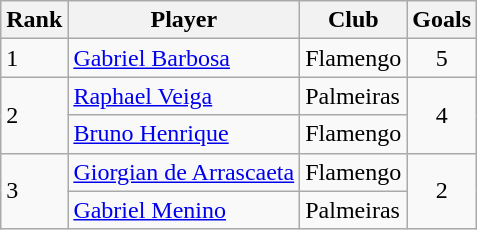<table class="wikitable">
<tr>
<th>Rank</th>
<th>Player</th>
<th>Club</th>
<th>Goals</th>
</tr>
<tr>
<td>1</td>
<td> <a href='#'>Gabriel Barbosa</a></td>
<td>Flamengo</td>
<td align=center>5</td>
</tr>
<tr>
<td rowspan="2">2</td>
<td> <a href='#'>Raphael Veiga</a></td>
<td>Palmeiras</td>
<td rowspan="2" align="center">4</td>
</tr>
<tr>
<td> <a href='#'>Bruno Henrique</a></td>
<td>Flamengo</td>
</tr>
<tr>
<td rowspan="2">3</td>
<td> <a href='#'>Giorgian de Arrascaeta</a></td>
<td>Flamengo</td>
<td rowspan="2" align="center">2</td>
</tr>
<tr>
<td> <a href='#'>Gabriel Menino</a></td>
<td>Palmeiras</td>
</tr>
</table>
